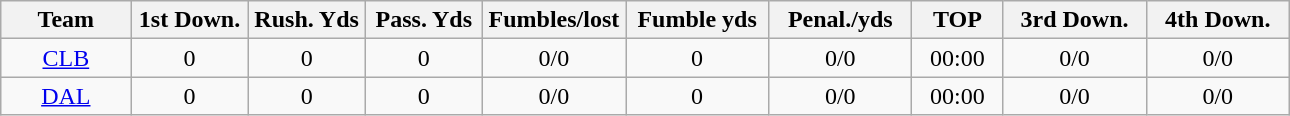<table class="wikitable sortable">
<tr>
<th bgcolor="#DDDDFF" width="10%">Team</th>
<th bgcolor="#DDDDFF" width="9%">1st Down.</th>
<th bgcolor="#DDDDFF" width="9%">Rush. Yds</th>
<th bgcolor="#DDDDFF" width="9%">Pass. Yds</th>
<th bgcolor="#DDDDFF" width="11%">Fumbles/lost</th>
<th bgcolor="#DDDDFF" width="11%">Fumble yds</th>
<th bgcolor="#DDDDFF" width="11%">Penal./yds</th>
<th bgcolor="#DDDDFF" width="7%">TOP</th>
<th bgcolor="#DDDDFF" width="11%">3rd Down.</th>
<th bgcolor="#DDDDFF" width="11%">4th Down.</th>
</tr>
<tr align="center">
<td><a href='#'>CLB</a></td>
<td>0</td>
<td>0</td>
<td>0</td>
<td>0/0</td>
<td>0</td>
<td>0/0</td>
<td>00:00</td>
<td>0/0</td>
<td>0/0</td>
</tr>
<tr align="center">
<td><a href='#'>DAL</a></td>
<td>0</td>
<td>0</td>
<td>0</td>
<td>0/0</td>
<td>0</td>
<td>0/0</td>
<td>00:00</td>
<td>0/0</td>
<td>0/0</td>
</tr>
</table>
